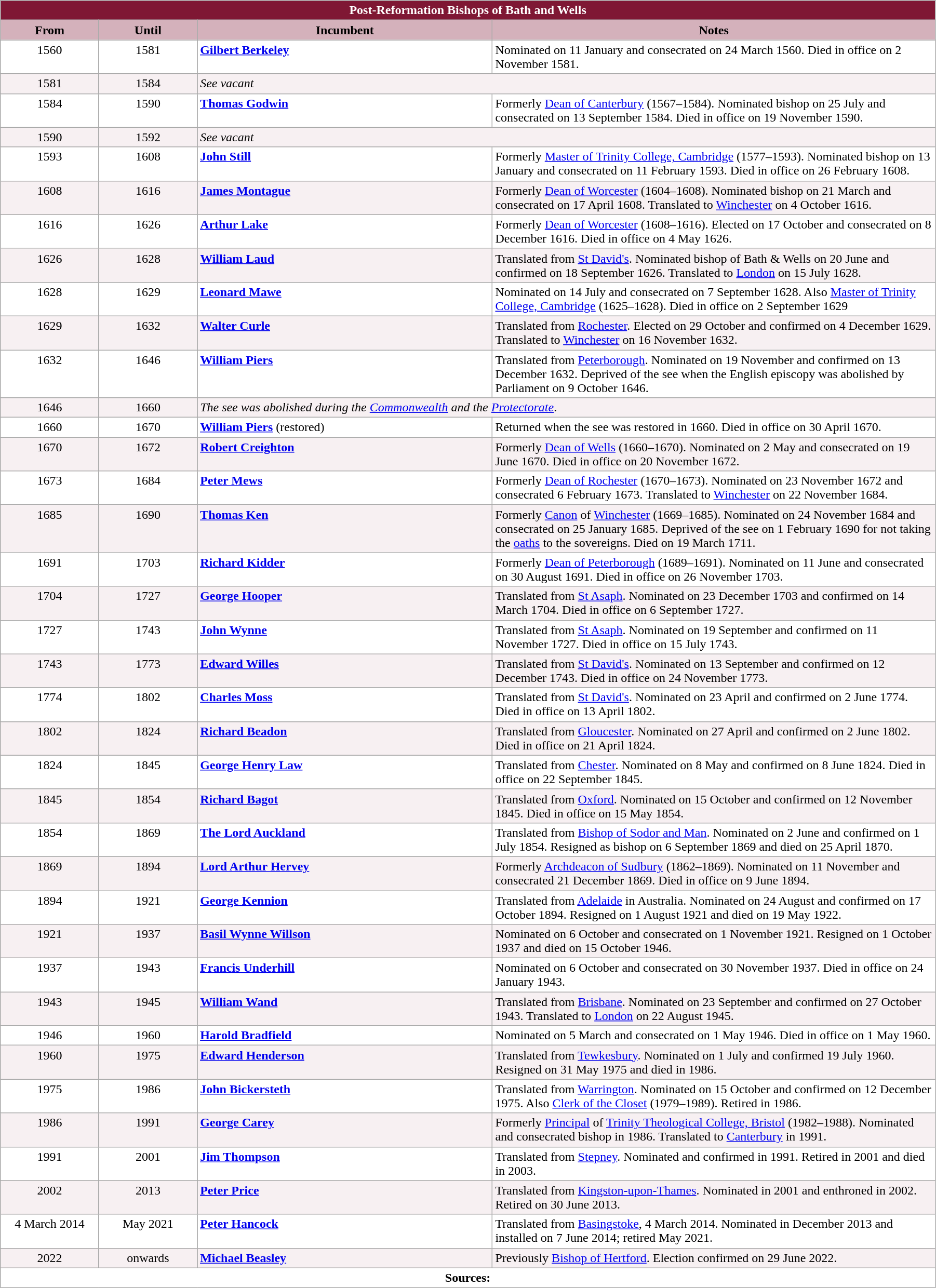<table class="wikitable" style="width:95%;" border="1" cellpadding="2">
<tr>
<th colspan="4" style="background-color: #7F1734; color: white;">Post-Reformation Bishops of Bath and Wells</th>
</tr>
<tr align=left>
<th style="background-color: #D4B1BB; width: 10%;">From</th>
<th style="background-color: #D4B1BB; width: 10%;">Until</th>
<th style="background-color: #D4B1BB; width: 30%;">Incumbent</th>
<th style="background-color: #D4B1BB; width: 45%;">Notes</th>
</tr>
<tr valign="top" style="background-color: white;">
<td style="text-align: center;">1560</td>
<td style="text-align: center;">1581</td>
<td> <strong><a href='#'>Gilbert Berkeley</a></strong></td>
<td>Nominated on 11 January and consecrated on 24 March 1560. Died in office on 2 November 1581.</td>
</tr>
<tr valign="top" style="background-color: #F7F0F2;">
<td style="text-align: center;">1581</td>
<td style="text-align: center;">1584</td>
<td colspan=2><em>See vacant</em></td>
</tr>
<tr valign="top" style="background-color: white;">
<td style="text-align: center;">1584</td>
<td style="text-align: center;">1590</td>
<td> <strong><a href='#'>Thomas Godwin</a></strong></td>
<td>Formerly <a href='#'>Dean of Canterbury</a> (1567–1584). Nominated bishop on 25 July and consecrated on 13 September 1584. Died in office on 19 November 1590.</td>
</tr>
<tr valign="top" style="background-color: #F7F0F2;">
<td style="text-align: center;">1590</td>
<td style="text-align: center;">1592</td>
<td colspan=2><em>See vacant</em></td>
</tr>
<tr valign="top" style="background-color: white;">
<td style="text-align: center;">1593</td>
<td style="text-align: center;">1608</td>
<td> <strong><a href='#'>John Still</a></strong></td>
<td>Formerly <a href='#'>Master of Trinity College, Cambridge</a> (1577–1593). Nominated bishop on 13 January and consecrated on 11 February 1593. Died in office on 26 February 1608.</td>
</tr>
<tr valign="top" style="background-color: #F7F0F2;">
<td style="text-align: center;">1608</td>
<td style="text-align: center;">1616</td>
<td> <strong><a href='#'>James Montague</a></strong></td>
<td>Formerly <a href='#'>Dean of Worcester</a> (1604–1608). Nominated bishop on 21 March and consecrated on 17 April 1608. Translated to <a href='#'>Winchester</a> on 4 October 1616.</td>
</tr>
<tr valign="top" style="background-color: white;">
<td style="text-align: center;">1616</td>
<td style="text-align: center;">1626</td>
<td> <strong><a href='#'>Arthur Lake</a></strong></td>
<td>Formerly <a href='#'>Dean of Worcester</a> (1608–1616). Elected on 17 October and consecrated on 8 December 1616. Died in office on 4 May 1626.</td>
</tr>
<tr valign="top" style="background-color: #F7F0F2;">
<td style="text-align: center;">1626</td>
<td style="text-align: center;">1628</td>
<td> <strong><a href='#'>William Laud</a></strong></td>
<td>Translated from <a href='#'>St David's</a>. Nominated bishop of Bath & Wells on 20 June and confirmed on 18 September 1626. Translated to <a href='#'>London</a> on 15 July 1628.</td>
</tr>
<tr valign="top" style="background-color: white;">
<td style="text-align: center;">1628</td>
<td style="text-align: center;">1629</td>
<td> <strong><a href='#'>Leonard Mawe</a></strong></td>
<td>Nominated on 14 July and consecrated on 7 September 1628. Also <a href='#'>Master of Trinity College, Cambridge</a> (1625–1628). Died in office on 2 September 1629</td>
</tr>
<tr valign="top" style="background-color: #F7F0F2;">
<td style="text-align: center;">1629</td>
<td style="text-align: center;">1632</td>
<td> <strong><a href='#'>Walter Curle</a></strong></td>
<td>Translated from <a href='#'>Rochester</a>. Elected on 29 October and confirmed on 4 December 1629. Translated to <a href='#'>Winchester</a> on 16 November 1632.</td>
</tr>
<tr valign="top" style="background-color: white;">
<td style="text-align: center;">1632</td>
<td style="text-align: center;">1646</td>
<td> <strong><a href='#'>William Piers</a></strong></td>
<td>Translated from <a href='#'>Peterborough</a>. Nominated on 19 November and confirmed on 13 December 1632. Deprived of the see when the English episcopy was abolished by Parliament on 9 October 1646.</td>
</tr>
<tr valign="top" style="background-color: #F7F0F2;">
<td style="text-align: center;">1646</td>
<td style="text-align: center;">1660</td>
<td colspan=2><em>The see was abolished during the <a href='#'>Commonwealth</a> and the <a href='#'>Protectorate</a></em>.</td>
</tr>
<tr valign="top" style="background-color: white;">
<td style="text-align: center;">1660</td>
<td style="text-align: center;">1670</td>
<td> <strong><a href='#'>William Piers</a></strong> (restored)</td>
<td>Returned when the see was restored in 1660. Died in office on 30 April 1670.</td>
</tr>
<tr valign="top" style="background-color: #F7F0F2;">
<td style="text-align: center;">1670</td>
<td style="text-align: center;">1672</td>
<td> <strong><a href='#'>Robert Creighton</a></strong></td>
<td>Formerly <a href='#'>Dean of Wells</a> (1660–1670). Nominated on 2 May and consecrated on 19 June 1670. Died in office on 20 November 1672.</td>
</tr>
<tr valign="top" style="background-color: white;">
<td style="text-align: center;">1673</td>
<td style="text-align: center;">1684</td>
<td> <strong><a href='#'>Peter Mews</a></strong></td>
<td>Formerly <a href='#'>Dean of Rochester</a> (1670–1673). Nominated on 23 November 1672 and consecrated 6 February 1673. Translated to <a href='#'>Winchester</a> on 22 November 1684.</td>
</tr>
<tr valign="top" style="background-color: #F7F0F2;">
<td style="text-align: center;">1685</td>
<td style="text-align: center;">1690</td>
<td> <strong><a href='#'>Thomas Ken</a></strong></td>
<td>Formerly <a href='#'>Canon</a> of <a href='#'>Winchester</a> (1669–1685). Nominated on 24 November 1684 and consecrated on 25 January 1685. Deprived of the see on 1 February 1690 for not taking the <a href='#'>oaths</a> to the sovereigns. Died on 19 March 1711.</td>
</tr>
<tr valign="top" style="background-color: white;">
<td style="text-align: center;">1691</td>
<td style="text-align: center;">1703</td>
<td> <strong><a href='#'>Richard Kidder</a></strong></td>
<td>Formerly <a href='#'>Dean of Peterborough</a> (1689–1691). Nominated on 11 June and consecrated on 30 August 1691. Died in office on 26 November 1703.</td>
</tr>
<tr valign="top" style="background-color: #F7F0F2;">
<td style="text-align: center;">1704</td>
<td style="text-align: center;">1727</td>
<td> <strong><a href='#'>George Hooper</a></strong></td>
<td>Translated from <a href='#'>St Asaph</a>. Nominated on 23 December 1703 and confirmed on 14 March 1704. Died in office on 6 September 1727.</td>
</tr>
<tr valign="top" style="background-color: white;">
<td style="text-align: center;">1727</td>
<td style="text-align: center;">1743</td>
<td> <strong><a href='#'>John Wynne</a></strong></td>
<td>Translated from <a href='#'>St Asaph</a>. Nominated on 19 September and confirmed on 11 November 1727. Died in office on 15 July 1743.</td>
</tr>
<tr valign="top" style="background-color: #F7F0F2;">
<td style="text-align: center;">1743</td>
<td style="text-align: center;">1773</td>
<td> <strong><a href='#'>Edward Willes</a></strong></td>
<td>Translated from <a href='#'>St David's</a>. Nominated on 13 September and confirmed on 12 December 1743. Died in office on 24 November 1773.</td>
</tr>
<tr valign="top" style="background-color: white;">
<td style="text-align: center;">1774</td>
<td style="text-align: center;">1802</td>
<td> <strong><a href='#'>Charles Moss</a></strong></td>
<td>Translated from <a href='#'>St David's</a>. Nominated on 23 April and confirmed on 2 June 1774. Died in office on 13 April 1802.</td>
</tr>
<tr valign="top" style="background-color: #F7F0F2;">
<td style="text-align: center;">1802</td>
<td style="text-align: center;">1824</td>
<td> <strong><a href='#'>Richard Beadon</a></strong></td>
<td>Translated from <a href='#'>Gloucester</a>. Nominated on 27 April and confirmed on 2 June 1802. Died in office on 21 April 1824.</td>
</tr>
<tr valign="top" style="background-color: white;">
<td style="text-align: center;">1824</td>
<td style="text-align: center;">1845</td>
<td> <strong><a href='#'>George Henry Law</a></strong></td>
<td>Translated from <a href='#'>Chester</a>. Nominated on 8 May and confirmed on 8 June 1824. Died in office on 22 September 1845.</td>
</tr>
<tr valign="top" style="background-color: #F7F0F2;">
<td style="text-align: center;">1845</td>
<td style="text-align: center;">1854</td>
<td> <strong><a href='#'>Richard Bagot</a></strong></td>
<td>Translated from <a href='#'>Oxford</a>. Nominated on 15 October and confirmed on 12 November 1845. Died in office on 15 May 1854.</td>
</tr>
<tr valign="top" style="background-color: white;">
<td style="text-align: center;">1854</td>
<td style="text-align: center;">1869</td>
<td> <strong><a href='#'>The Lord Auckland</a></strong></td>
<td>Translated from <a href='#'>Bishop of Sodor and Man</a>. Nominated on 2 June and confirmed on 1 July 1854. Resigned as bishop on 6 September 1869 and died on 25 April 1870.</td>
</tr>
<tr valign="top" style="background-color: #F7F0F2;">
<td style="text-align: center;">1869</td>
<td style="text-align: center;">1894</td>
<td> <strong><a href='#'>Lord Arthur Hervey</a></strong></td>
<td>Formerly <a href='#'>Archdeacon of Sudbury</a> (1862–1869). Nominated on 11 November and consecrated 21 December 1869. Died in office on 9 June 1894.</td>
</tr>
<tr valign="top" style="background-color: white;">
<td style="text-align: center;">1894</td>
<td style="text-align: center;">1921</td>
<td> <strong><a href='#'>George Kennion</a></strong></td>
<td>Translated from <a href='#'>Adelaide</a> in Australia. Nominated on 24 August and confirmed on 17 October 1894. Resigned on 1 August 1921 and died on 19 May 1922.</td>
</tr>
<tr valign="top" style="background-color: #F7F0F2;">
<td style="text-align: center;">1921</td>
<td style="text-align: center;">1937</td>
<td> <strong><a href='#'>Basil Wynne Willson</a></strong></td>
<td>Nominated on 6 October and consecrated on 1 November 1921. Resigned on 1 October 1937 and died on 15 October 1946.</td>
</tr>
<tr valign="top" style="background-color: white;">
<td style="text-align: center;">1937</td>
<td style="text-align: center;">1943</td>
<td> <strong><a href='#'>Francis Underhill</a></strong></td>
<td>Nominated on 6 October and consecrated on 30 November 1937. Died in office on 24 January 1943.</td>
</tr>
<tr valign="top" style="background-color: #F7F0F2;">
<td style="text-align: center;">1943</td>
<td style="text-align: center;">1945</td>
<td> <strong><a href='#'>William Wand</a></strong></td>
<td>Translated from <a href='#'>Brisbane</a>. Nominated on 23 September and confirmed on 27 October 1943. Translated to <a href='#'>London</a> on 22 August 1945.</td>
</tr>
<tr valign="top" style="background-color: white;">
<td style="text-align: center;">1946</td>
<td style="text-align: center;">1960</td>
<td> <strong><a href='#'>Harold Bradfield</a></strong></td>
<td>Nominated on 5 March and consecrated on 1 May 1946. Died in office on 1 May 1960.</td>
</tr>
<tr valign="top" style="background-color: #F7F0F2;">
<td style="text-align: center;">1960</td>
<td style="text-align: center;">1975</td>
<td> <strong><a href='#'>Edward Henderson</a></strong></td>
<td>Translated from <a href='#'>Tewkesbury</a>. Nominated on 1 July and confirmed 19 July 1960. Resigned on 31 May 1975 and died in 1986.</td>
</tr>
<tr valign="top" style="background-color: white;">
<td style="text-align: center;">1975</td>
<td style="text-align: center;">1986</td>
<td> <strong><a href='#'>John Bickersteth</a></strong></td>
<td>Translated from <a href='#'>Warrington</a>. Nominated on 15 October and confirmed on 12 December 1975. Also <a href='#'>Clerk of the Closet</a> (1979–1989). Retired in 1986.</td>
</tr>
<tr valign="top" style="background-color: #F7F0F2;">
<td style="text-align: center;">1986</td>
<td style="text-align: center;">1991</td>
<td> <strong><a href='#'>George Carey</a></strong></td>
<td>Formerly <a href='#'>Principal</a> of <a href='#'>Trinity Theological College, Bristol</a> (1982–1988). Nominated and consecrated bishop in 1986. Translated to <a href='#'>Canterbury</a> in 1991.</td>
</tr>
<tr valign="top" style="background-color: white;">
<td style="text-align: center;">1991</td>
<td style="text-align: center;">2001</td>
<td> <strong><a href='#'>Jim Thompson</a></strong></td>
<td>Translated from <a href='#'>Stepney</a>. Nominated and confirmed in 1991. Retired in 2001 and died in 2003.</td>
</tr>
<tr valign="top" style="background-color: #F7F0F2;">
<td style="text-align: center;">2002</td>
<td style="text-align: center;">2013</td>
<td> <strong><a href='#'>Peter Price</a></strong></td>
<td>Translated from <a href='#'>Kingston-upon-Thames</a>. Nominated in 2001 and enthroned in 2002. Retired on 30 June 2013.</td>
</tr>
<tr valign="top" style="background-color: white;">
<td style="text-align: center;">4 March 2014</td>
<td style="text-align: center;">May 2021</td>
<td> <strong><a href='#'>Peter Hancock</a></strong></td>
<td>Translated from <a href='#'>Basingstoke</a>, 4 March 2014. Nominated in December 2013 and installed on 7 June 2014; retired May 2021.</td>
</tr>
<tr valign="top" style="background-color: #F7F0F2">
<td style="text-align: center;">2022</td>
<td style="text-align: center;">onwards</td>
<td> <strong><a href='#'>Michael Beasley</a></strong></td>
<td>Previously <a href='#'>Bishop of Hertford</a>. Election confirmed on 29 June 2022.</td>
</tr>
<tr valign="top" style="background-color: white">
<td style="text-align:center;" colspan="4"><strong>Sources:</strong></td>
</tr>
</table>
